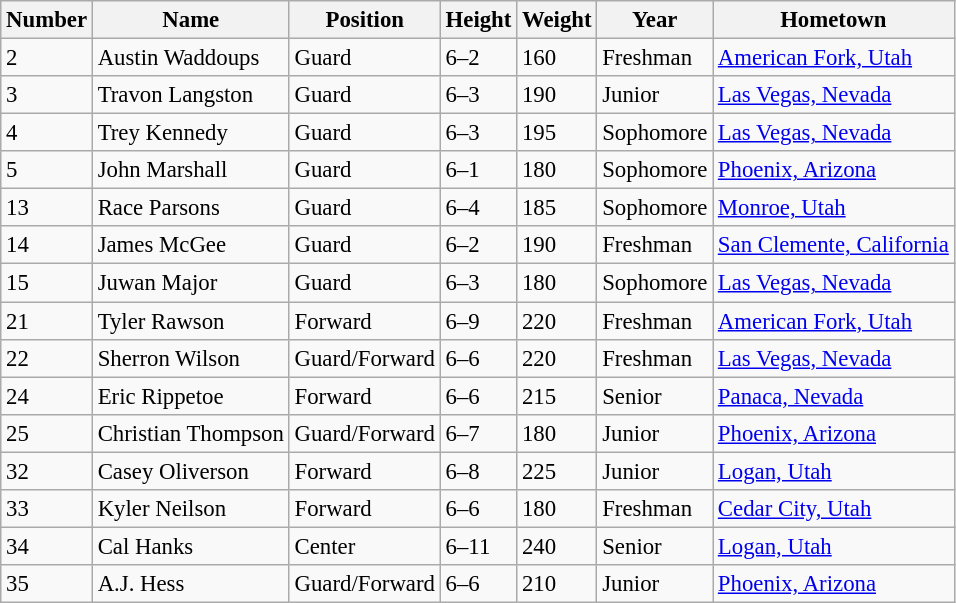<table class="wikitable" style="font-size: 95%;">
<tr>
<th>Number</th>
<th>Name</th>
<th>Position</th>
<th>Height</th>
<th>Weight</th>
<th>Year</th>
<th>Hometown</th>
</tr>
<tr>
<td>2</td>
<td>Austin Waddoups</td>
<td>Guard</td>
<td>6–2</td>
<td>160</td>
<td>Freshman</td>
<td><a href='#'>American Fork, Utah</a></td>
</tr>
<tr>
<td>3</td>
<td>Travon Langston</td>
<td>Guard</td>
<td>6–3</td>
<td>190</td>
<td>Junior</td>
<td><a href='#'>Las Vegas, Nevada</a></td>
</tr>
<tr>
<td>4</td>
<td>Trey Kennedy</td>
<td>Guard</td>
<td>6–3</td>
<td>195</td>
<td>Sophomore</td>
<td><a href='#'>Las Vegas, Nevada</a></td>
</tr>
<tr>
<td>5</td>
<td>John Marshall</td>
<td>Guard</td>
<td>6–1</td>
<td>180</td>
<td>Sophomore</td>
<td><a href='#'>Phoenix, Arizona</a></td>
</tr>
<tr>
<td>13</td>
<td>Race Parsons</td>
<td>Guard</td>
<td>6–4</td>
<td>185</td>
<td>Sophomore</td>
<td><a href='#'>Monroe, Utah</a></td>
</tr>
<tr>
<td>14</td>
<td>James McGee</td>
<td>Guard</td>
<td>6–2</td>
<td>190</td>
<td>Freshman</td>
<td><a href='#'>San Clemente, California</a></td>
</tr>
<tr>
<td>15</td>
<td>Juwan Major</td>
<td>Guard</td>
<td>6–3</td>
<td>180</td>
<td>Sophomore</td>
<td><a href='#'>Las Vegas, Nevada</a></td>
</tr>
<tr>
<td>21</td>
<td>Tyler Rawson</td>
<td>Forward</td>
<td>6–9</td>
<td>220</td>
<td>Freshman</td>
<td><a href='#'>American Fork, Utah</a></td>
</tr>
<tr>
<td>22</td>
<td>Sherron Wilson</td>
<td>Guard/Forward</td>
<td>6–6</td>
<td>220</td>
<td>Freshman</td>
<td><a href='#'>Las Vegas, Nevada</a></td>
</tr>
<tr>
<td>24</td>
<td>Eric Rippetoe</td>
<td>Forward</td>
<td>6–6</td>
<td>215</td>
<td>Senior</td>
<td><a href='#'>Panaca, Nevada</a></td>
</tr>
<tr>
<td>25</td>
<td>Christian Thompson</td>
<td>Guard/Forward</td>
<td>6–7</td>
<td>180</td>
<td>Junior</td>
<td><a href='#'>Phoenix, Arizona</a></td>
</tr>
<tr>
<td>32</td>
<td>Casey Oliverson</td>
<td>Forward</td>
<td>6–8</td>
<td>225</td>
<td>Junior</td>
<td><a href='#'>Logan, Utah</a></td>
</tr>
<tr>
<td>33</td>
<td>Kyler Neilson</td>
<td>Forward</td>
<td>6–6</td>
<td>180</td>
<td>Freshman</td>
<td><a href='#'>Cedar City, Utah</a></td>
</tr>
<tr>
<td>34</td>
<td>Cal Hanks</td>
<td>Center</td>
<td>6–11</td>
<td>240</td>
<td>Senior</td>
<td><a href='#'>Logan, Utah</a></td>
</tr>
<tr>
<td>35</td>
<td>A.J. Hess</td>
<td>Guard/Forward</td>
<td>6–6</td>
<td>210</td>
<td>Junior</td>
<td><a href='#'>Phoenix, Arizona</a></td>
</tr>
</table>
